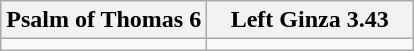<table class="wikitable">
<tr>
<th scope="col" style="width: 50%;">Psalm of Thomas 6</th>
<th scope="col" style="width: 50%;">Left Ginza 3.43</th>
</tr>
<tr>
<td></td>
<td></td>
</tr>
</table>
